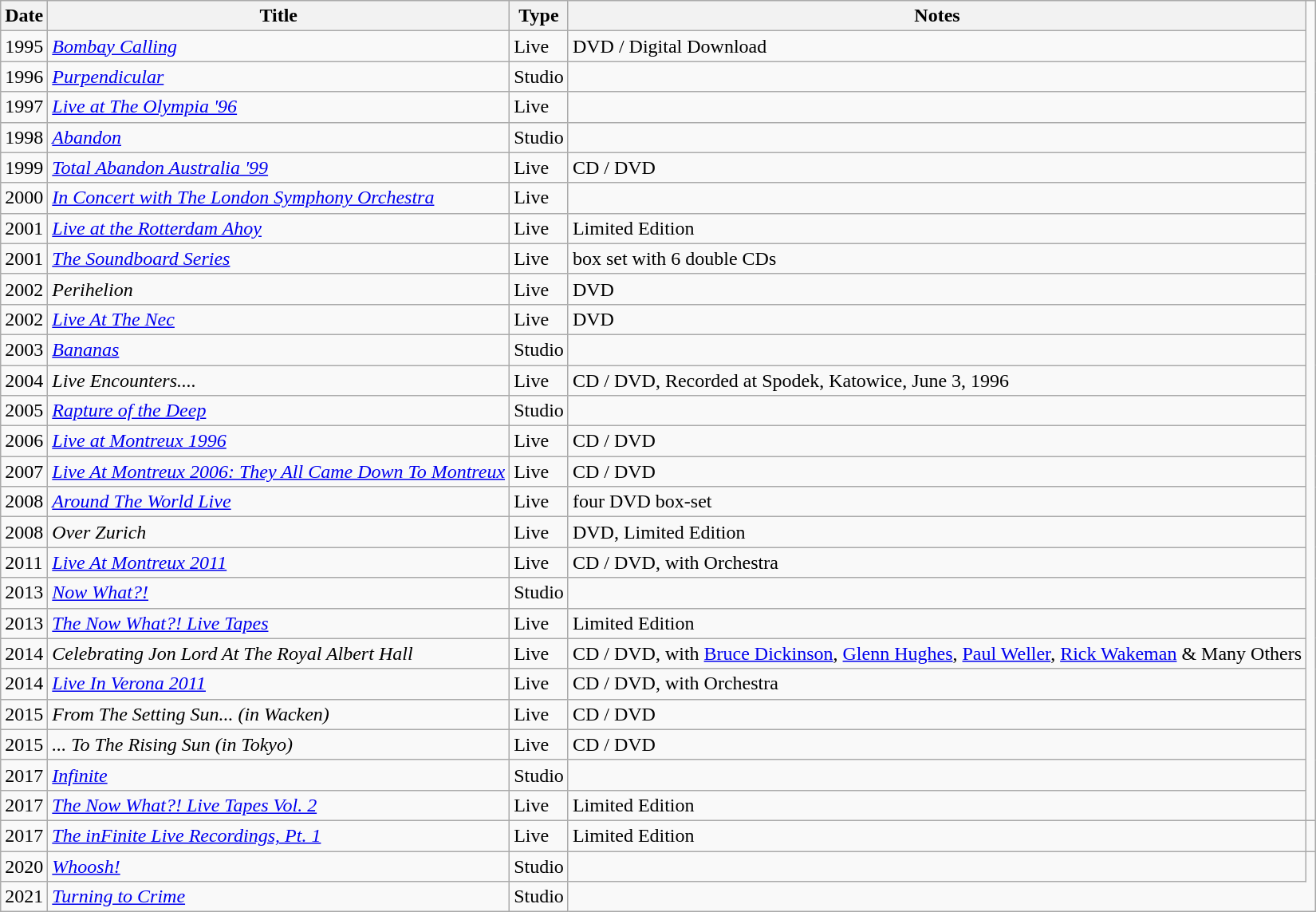<table class="wikitable">
<tr>
<th><strong>Date</strong></th>
<th>Title</th>
<th>Type</th>
<th>Notes</th>
</tr>
<tr>
<td>1995</td>
<td><a href='#'><em>Bombay Calling</em></a></td>
<td>Live</td>
<td>DVD / Digital Download</td>
</tr>
<tr>
<td>1996</td>
<td><em><a href='#'>Purpendicular</a></em></td>
<td>Studio</td>
<td></td>
</tr>
<tr>
<td>1997</td>
<td><em><a href='#'>Live at The Olympia '96</a></em></td>
<td>Live</td>
<td></td>
</tr>
<tr>
<td>1998</td>
<td><em><a href='#'>Abandon</a></em></td>
<td>Studio</td>
<td></td>
</tr>
<tr>
<td>1999</td>
<td><em><a href='#'>Total Abandon Australia '99</a></em></td>
<td>Live</td>
<td>CD / DVD</td>
</tr>
<tr>
<td>2000</td>
<td><em><a href='#'>In Concert with The London Symphony Orchestra</a></em></td>
<td>Live</td>
<td></td>
</tr>
<tr>
<td>2001</td>
<td><em><a href='#'>Live at the Rotterdam Ahoy</a></em></td>
<td>Live</td>
<td>Limited Edition</td>
</tr>
<tr>
<td>2001</td>
<td><em><a href='#'>The Soundboard Series</a></em></td>
<td>Live</td>
<td>box set with 6 double CDs</td>
</tr>
<tr>
<td>2002</td>
<td><em>Perihelion</em></td>
<td>Live</td>
<td>DVD</td>
</tr>
<tr>
<td>2002</td>
<td><em><a href='#'>Live At The Nec</a></em></td>
<td>Live</td>
<td>DVD</td>
</tr>
<tr>
<td>2003</td>
<td><em><a href='#'>Bananas</a></em></td>
<td>Studio</td>
<td></td>
</tr>
<tr>
<td>2004</td>
<td><em>Live Encounters....</em></td>
<td>Live</td>
<td>CD / DVD, Recorded at Spodek, Katowice, June 3, 1996</td>
</tr>
<tr>
<td>2005</td>
<td><em><a href='#'>Rapture of the Deep</a></em></td>
<td>Studio</td>
<td></td>
</tr>
<tr>
<td>2006</td>
<td><em><a href='#'>Live at Montreux 1996</a></em></td>
<td>Live</td>
<td>CD / DVD</td>
</tr>
<tr>
<td>2007</td>
<td><em><a href='#'>Live At Montreux 2006: They All Came Down To Montreux</a></em></td>
<td>Live</td>
<td>CD / DVD</td>
</tr>
<tr>
<td>2008</td>
<td><em><a href='#'>Around The World Live</a></em></td>
<td>Live</td>
<td>four DVD box-set</td>
</tr>
<tr>
<td>2008</td>
<td><em>Over Zurich</em></td>
<td>Live</td>
<td>DVD, Limited Edition</td>
</tr>
<tr>
<td>2011</td>
<td><em><a href='#'>Live At Montreux 2011</a></em></td>
<td>Live</td>
<td>CD / DVD, with Orchestra</td>
</tr>
<tr>
<td>2013</td>
<td><em><a href='#'>Now What?!</a></em></td>
<td>Studio</td>
<td></td>
</tr>
<tr>
<td>2013</td>
<td><em><a href='#'>The Now What?! Live Tapes</a></em></td>
<td>Live</td>
<td>Limited Edition</td>
</tr>
<tr>
<td>2014</td>
<td><em>Celebrating Jon Lord At The Royal Albert Hall</em></td>
<td>Live</td>
<td>CD / DVD, with <a href='#'>Bruce Dickinson</a>, <a href='#'>Glenn Hughes</a>, <a href='#'>Paul Weller</a>, <a href='#'>Rick Wakeman</a> & Many Others</td>
</tr>
<tr>
<td>2014</td>
<td><em><a href='#'>Live In Verona 2011</a></em></td>
<td>Live</td>
<td>CD / DVD, with Orchestra</td>
</tr>
<tr>
<td>2015</td>
<td><em>From The Setting Sun... (in Wacken)</em></td>
<td>Live</td>
<td>CD / DVD</td>
</tr>
<tr>
<td>2015</td>
<td><em>... To The Rising Sun (in Tokyo)</em></td>
<td>Live</td>
<td>CD / DVD</td>
</tr>
<tr>
<td>2017</td>
<td><em><a href='#'>Infinite</a></em></td>
<td>Studio</td>
<td></td>
</tr>
<tr>
<td>2017</td>
<td><em><a href='#'>The Now What?! Live Tapes Vol. 2</a></em></td>
<td>Live</td>
<td>Limited Edition</td>
</tr>
<tr>
<td>2017</td>
<td><em><a href='#'>The inFinite Live Recordings, Pt. 1</a></em></td>
<td>Live</td>
<td>Limited Edition</td>
<td></td>
</tr>
<tr>
<td>2020</td>
<td><em><a href='#'>Whoosh!</a></em></td>
<td>Studio</td>
<td></td>
</tr>
<tr>
<td>2021</td>
<td><em><a href='#'>Turning to Crime</a></em></td>
<td>Studio</td>
</tr>
</table>
